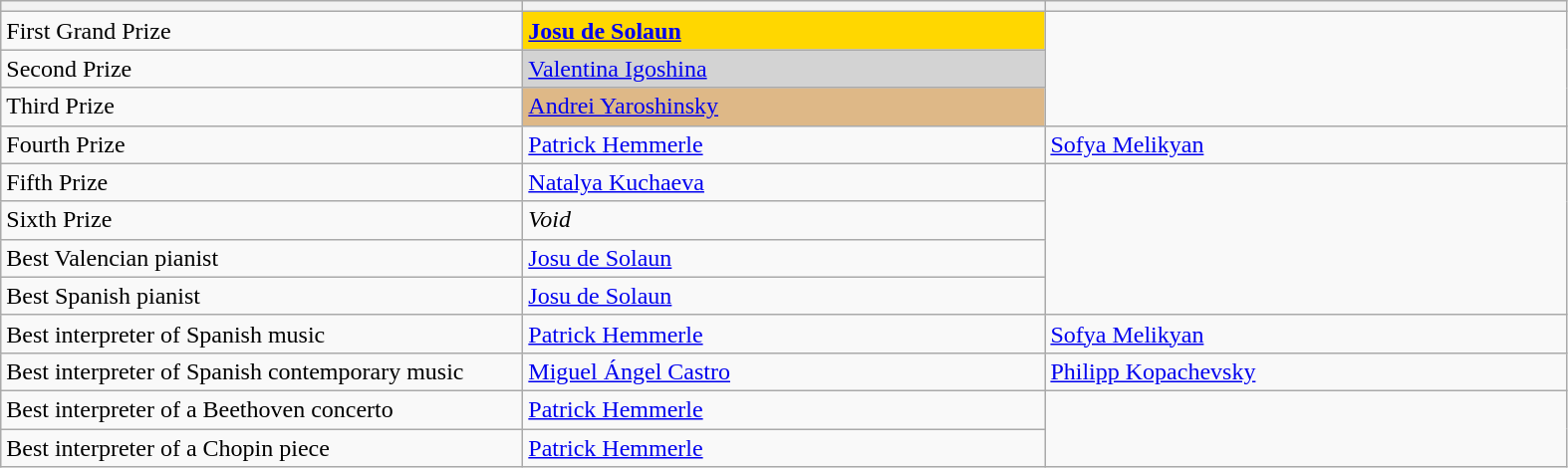<table class="wikitable">
<tr>
<th width=342px></th>
<th width=342px></th>
<th width=342px></th>
</tr>
<tr>
<td>First Grand Prize</td>
<td bgcolor=gold> <strong><a href='#'>Josu de Solaun</a></strong></td>
</tr>
<tr>
<td>Second Prize</td>
<td bgcolor=lightgrey> <a href='#'>Valentina Igoshina</a></td>
</tr>
<tr>
<td>Third Prize</td>
<td bgcolor=burlywood> <a href='#'>Andrei Yaroshinsky</a></td>
</tr>
<tr>
<td>Fourth Prize</td>
<td> <a href='#'>Patrick Hemmerle</a></td>
<td> <a href='#'>Sofya Melikyan</a></td>
</tr>
<tr>
<td>Fifth Prize</td>
<td> <a href='#'>Natalya Kuchaeva</a></td>
</tr>
<tr>
<td>Sixth Prize</td>
<td><em>Void</em></td>
</tr>
<tr>
<td>Best Valencian pianist</td>
<td> <a href='#'>Josu de Solaun</a></td>
</tr>
<tr>
<td>Best Spanish pianist</td>
<td> <a href='#'>Josu de Solaun</a></td>
</tr>
<tr>
<td>Best interpreter of Spanish music</td>
<td> <a href='#'>Patrick Hemmerle</a></td>
<td> <a href='#'>Sofya Melikyan</a></td>
</tr>
<tr>
<td>Best interpreter of Spanish contemporary music</td>
<td> <a href='#'>Miguel Ángel Castro</a></td>
<td> <a href='#'>Philipp Kopachevsky</a></td>
</tr>
<tr>
<td>Best interpreter of a Beethoven concerto</td>
<td> <a href='#'>Patrick Hemmerle</a></td>
</tr>
<tr>
<td>Best interpreter of a Chopin piece</td>
<td> <a href='#'>Patrick Hemmerle</a></td>
</tr>
</table>
